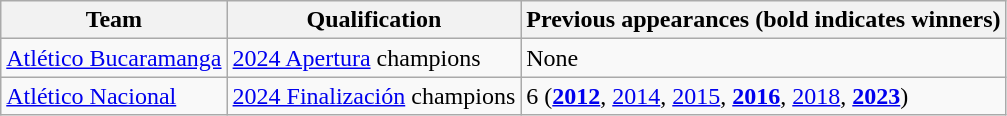<table class="wikitable">
<tr>
<th>Team</th>
<th>Qualification</th>
<th>Previous appearances (bold indicates winners)</th>
</tr>
<tr>
<td><a href='#'>Atlético Bucaramanga</a></td>
<td><a href='#'>2024 Apertura</a> champions</td>
<td>None</td>
</tr>
<tr>
<td><a href='#'>Atlético Nacional</a></td>
<td><a href='#'>2024 Finalización</a> champions</td>
<td>6 (<strong><a href='#'>2012</a></strong>, <a href='#'>2014</a>, <a href='#'>2015</a>, <strong><a href='#'>2016</a></strong>, <a href='#'>2018</a>, <strong><a href='#'>2023</a></strong>)</td>
</tr>
</table>
